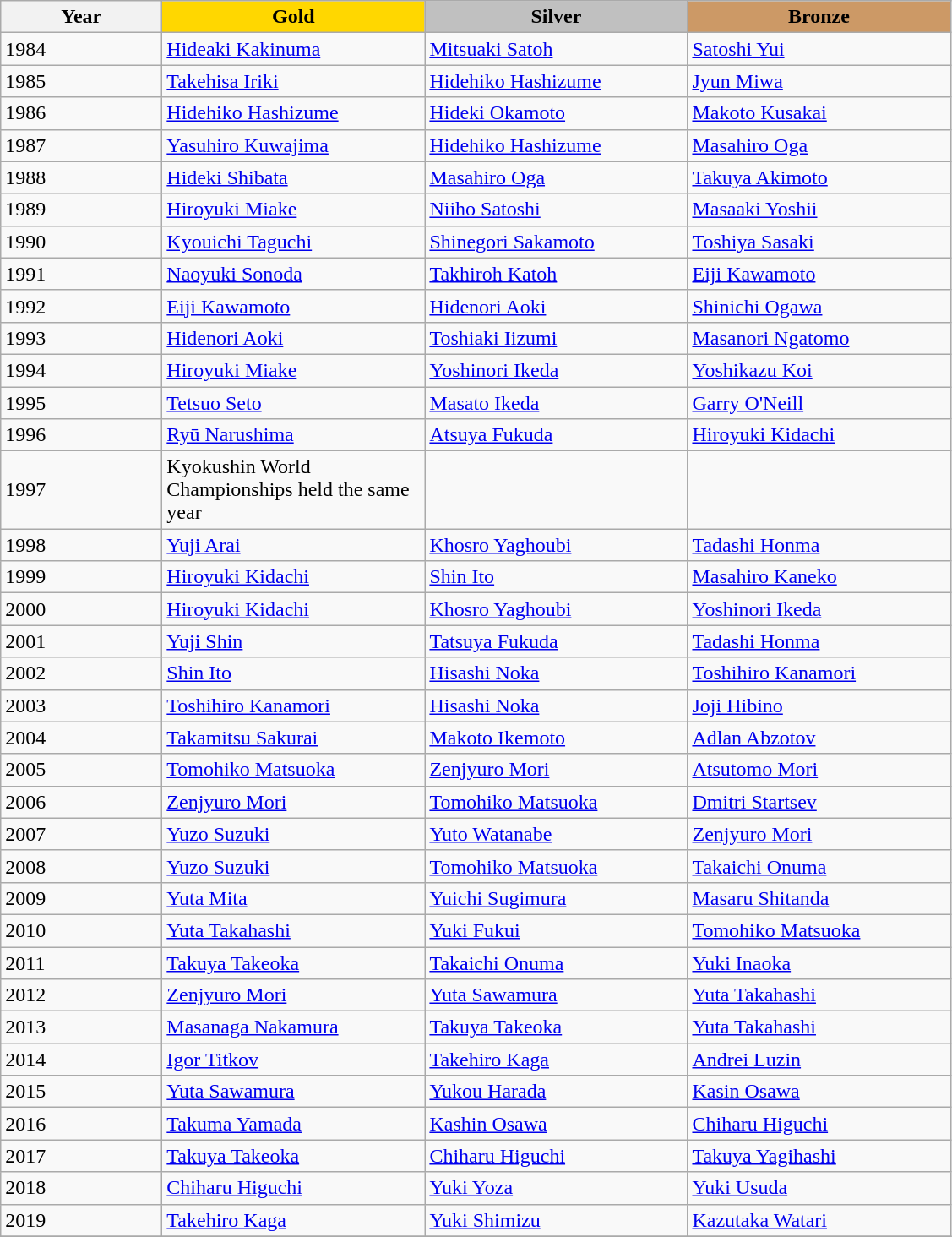<table class="wikitable">
<tr align=center>
<th width="120">Year</th>
<td width="200" bgcolor="gold"><strong>Gold</strong></td>
<td width="200" bgcolor="silver"><strong>Silver</strong></td>
<td width="200" bgcolor="CC9966"><strong>Bronze</strong></td>
</tr>
<tr>
<td>1984</td>
<td> <a href='#'>Hideaki Kakinuma</a></td>
<td> <a href='#'>Mitsuaki Satoh</a></td>
<td> <a href='#'>Satoshi Yui</a></td>
</tr>
<tr>
<td>1985</td>
<td> <a href='#'>Takehisa Iriki</a></td>
<td> <a href='#'>Hidehiko Hashizume</a></td>
<td> <a href='#'>Jyun Miwa</a></td>
</tr>
<tr>
<td>1986</td>
<td> <a href='#'>Hidehiko Hashizume</a></td>
<td> <a href='#'>Hideki Okamoto</a></td>
<td> <a href='#'>Makoto Kusakai</a></td>
</tr>
<tr>
<td>1987</td>
<td> <a href='#'>Yasuhiro Kuwajima</a></td>
<td> <a href='#'>Hidehiko Hashizume</a></td>
<td> <a href='#'>Masahiro Oga</a></td>
</tr>
<tr>
<td>1988</td>
<td> <a href='#'>Hideki Shibata</a></td>
<td> <a href='#'>Masahiro Oga</a></td>
<td> <a href='#'>Takuya Akimoto</a></td>
</tr>
<tr>
<td>1989</td>
<td> <a href='#'>Hiroyuki Miake</a></td>
<td> <a href='#'>Niiho Satoshi</a></td>
<td> <a href='#'>Masaaki Yoshii</a></td>
</tr>
<tr>
<td>1990</td>
<td> <a href='#'>Kyouichi Taguchi</a></td>
<td> <a href='#'>Shinegori Sakamoto</a></td>
<td> <a href='#'>Toshiya Sasaki</a></td>
</tr>
<tr>
<td>1991</td>
<td> <a href='#'>Naoyuki Sonoda</a></td>
<td> <a href='#'>Takhiroh Katoh</a></td>
<td> <a href='#'>Eiji Kawamoto</a></td>
</tr>
<tr>
<td>1992</td>
<td> <a href='#'>Eiji Kawamoto</a></td>
<td> <a href='#'>Hidenori Aoki</a></td>
<td> <a href='#'>Shinichi Ogawa</a></td>
</tr>
<tr>
<td>1993</td>
<td> <a href='#'>Hidenori Aoki</a></td>
<td> <a href='#'>Toshiaki Iizumi</a></td>
<td> <a href='#'>Masanori Ngatomo</a></td>
</tr>
<tr>
<td>1994</td>
<td> <a href='#'>Hiroyuki Miake</a></td>
<td> <a href='#'>Yoshinori Ikeda</a></td>
<td> <a href='#'>Yoshikazu Koi</a></td>
</tr>
<tr>
<td>1995</td>
<td> <a href='#'>Tetsuo Seto</a></td>
<td> <a href='#'>Masato Ikeda</a></td>
<td> <a href='#'>Garry O'Neill</a></td>
</tr>
<tr>
<td>1996</td>
<td> <a href='#'>Ryū Narushima</a></td>
<td> <a href='#'>Atsuya Fukuda</a></td>
<td> <a href='#'>Hiroyuki Kidachi</a></td>
</tr>
<tr>
<td>1997</td>
<td>Kyokushin World Championships held the same year</td>
<td></td>
<td></td>
</tr>
<tr>
<td>1998</td>
<td> <a href='#'>Yuji Arai</a></td>
<td> <a href='#'>Khosro Yaghoubi</a></td>
<td> <a href='#'>Tadashi Honma</a></td>
</tr>
<tr>
<td>1999</td>
<td> <a href='#'>Hiroyuki Kidachi</a></td>
<td> <a href='#'>Shin Ito</a></td>
<td> <a href='#'>Masahiro Kaneko</a></td>
</tr>
<tr>
<td>2000</td>
<td> <a href='#'>Hiroyuki Kidachi</a></td>
<td> <a href='#'>Khosro Yaghoubi</a></td>
<td> <a href='#'>Yoshinori Ikeda</a></td>
</tr>
<tr>
<td>2001</td>
<td> <a href='#'>Yuji Shin</a></td>
<td> <a href='#'>Tatsuya Fukuda</a></td>
<td> <a href='#'>Tadashi Honma</a></td>
</tr>
<tr>
<td>2002</td>
<td> <a href='#'>Shin Ito</a></td>
<td> <a href='#'>Hisashi Noka</a></td>
<td> <a href='#'>Toshihiro Kanamori</a></td>
</tr>
<tr>
<td>2003</td>
<td> <a href='#'>Toshihiro Kanamori</a></td>
<td> <a href='#'>Hisashi Noka</a></td>
<td> <a href='#'>Joji Hibino</a></td>
</tr>
<tr>
<td>2004</td>
<td> <a href='#'>Takamitsu Sakurai</a></td>
<td> <a href='#'>Makoto Ikemoto</a></td>
<td> <a href='#'>Adlan Abzotov</a></td>
</tr>
<tr>
<td>2005</td>
<td> <a href='#'>Tomohiko Matsuoka</a></td>
<td> <a href='#'>Zenjyuro Mori</a></td>
<td> <a href='#'>Atsutomo Mori</a></td>
</tr>
<tr>
<td>2006</td>
<td> <a href='#'>Zenjyuro Mori</a></td>
<td> <a href='#'>Tomohiko Matsuoka</a></td>
<td> <a href='#'>Dmitri Startsev</a></td>
</tr>
<tr>
<td>2007</td>
<td> <a href='#'>Yuzo Suzuki</a></td>
<td> <a href='#'>Yuto Watanabe</a></td>
<td> <a href='#'>Zenjyuro Mori</a></td>
</tr>
<tr>
<td>2008</td>
<td> <a href='#'>Yuzo Suzuki</a></td>
<td> <a href='#'>Tomohiko Matsuoka</a></td>
<td> <a href='#'>Takaichi Onuma</a></td>
</tr>
<tr>
<td>2009</td>
<td> <a href='#'>Yuta Mita</a></td>
<td> <a href='#'>Yuichi Sugimura</a></td>
<td> <a href='#'>Masaru Shitanda</a></td>
</tr>
<tr>
<td>2010</td>
<td> <a href='#'>Yuta Takahashi</a></td>
<td> <a href='#'>Yuki Fukui</a></td>
<td> <a href='#'>Tomohiko Matsuoka</a></td>
</tr>
<tr>
<td>2011</td>
<td> <a href='#'>Takuya Takeoka</a></td>
<td> <a href='#'>Takaichi Onuma</a></td>
<td> <a href='#'>Yuki Inaoka</a></td>
</tr>
<tr>
<td>2012</td>
<td> <a href='#'>Zenjyuro Mori</a></td>
<td> <a href='#'>Yuta Sawamura</a></td>
<td> <a href='#'>Yuta Takahashi</a></td>
</tr>
<tr>
<td>2013</td>
<td> <a href='#'>Masanaga Nakamura</a></td>
<td> <a href='#'>Takuya Takeoka</a></td>
<td> <a href='#'>Yuta Takahashi</a></td>
</tr>
<tr>
<td>2014</td>
<td> <a href='#'>Igor Titkov</a></td>
<td> <a href='#'>Takehiro Kaga</a></td>
<td> <a href='#'>Andrei Luzin</a></td>
</tr>
<tr>
<td>2015</td>
<td> <a href='#'>Yuta Sawamura</a></td>
<td> <a href='#'>Yukou Harada</a></td>
<td> <a href='#'>Kasin Osawa</a></td>
</tr>
<tr>
<td>2016</td>
<td> <a href='#'>Takuma Yamada</a></td>
<td> <a href='#'>Kashin Osawa</a></td>
<td> <a href='#'>Chiharu Higuchi</a></td>
</tr>
<tr>
<td>2017</td>
<td> <a href='#'>Takuya Takeoka</a></td>
<td> <a href='#'>Chiharu Higuchi</a></td>
<td> <a href='#'>Takuya Yagihashi</a></td>
</tr>
<tr>
<td>2018</td>
<td> <a href='#'>Chiharu Higuchi</a></td>
<td> <a href='#'>Yuki Yoza</a></td>
<td> <a href='#'>Yuki Usuda</a></td>
</tr>
<tr>
<td>2019</td>
<td> <a href='#'>Takehiro Kaga</a></td>
<td> <a href='#'>Yuki Shimizu</a></td>
<td> <a href='#'>Kazutaka Watari</a></td>
</tr>
<tr>
</tr>
</table>
